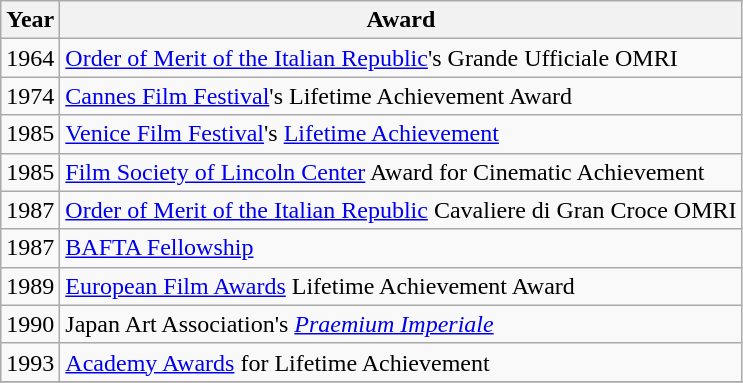<table class="wikitable">
<tr>
<th>Year</th>
<th>Award</th>
</tr>
<tr>
<td>1964</td>
<td><a href='#'>Order of Merit of the Italian Republic</a>'s Grande Ufficiale OMRI</td>
</tr>
<tr>
<td>1974</td>
<td><a href='#'>Cannes Film Festival</a>'s Lifetime Achievement Award</td>
</tr>
<tr>
<td>1985</td>
<td><a href='#'>Venice Film Festival</a>'s <a href='#'>Lifetime Achievement</a></td>
</tr>
<tr>
<td>1985</td>
<td><a href='#'>Film Society of Lincoln Center</a> Award for Cinematic Achievement</td>
</tr>
<tr>
<td>1987</td>
<td><a href='#'>Order of Merit of the Italian Republic</a> Cavaliere di Gran Croce OMRI</td>
</tr>
<tr>
<td>1987</td>
<td><a href='#'>BAFTA Fellowship</a></td>
</tr>
<tr>
<td>1989</td>
<td><a href='#'>European Film Awards</a> Lifetime Achievement Award</td>
</tr>
<tr>
<td>1990</td>
<td>Japan Art Association's <em><a href='#'>Praemium Imperiale</a></em></td>
</tr>
<tr>
<td>1993</td>
<td><a href='#'>Academy Awards</a> for Lifetime Achievement</td>
</tr>
<tr>
</tr>
</table>
